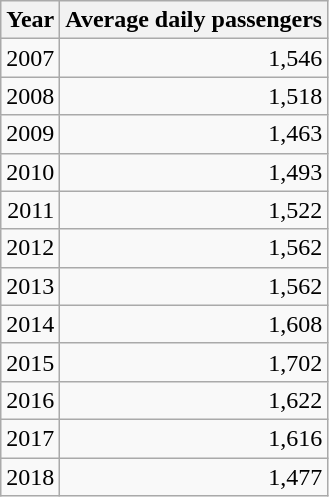<table class="wikitable" style="text-align:right;">
<tr>
<th>Year</th>
<th>Average daily passengers</th>
</tr>
<tr>
<td>2007</td>
<td>1,546</td>
</tr>
<tr>
<td>2008</td>
<td>1,518</td>
</tr>
<tr>
<td>2009</td>
<td>1,463</td>
</tr>
<tr>
<td>2010</td>
<td>1,493</td>
</tr>
<tr>
<td>2011</td>
<td>1,522</td>
</tr>
<tr>
<td>2012</td>
<td>1,562</td>
</tr>
<tr>
<td>2013</td>
<td>1,562</td>
</tr>
<tr>
<td>2014</td>
<td>1,608</td>
</tr>
<tr>
<td>2015</td>
<td>1,702</td>
</tr>
<tr>
<td>2016</td>
<td>1,622</td>
</tr>
<tr>
<td>2017</td>
<td>1,616</td>
</tr>
<tr>
<td>2018</td>
<td>1,477</td>
</tr>
</table>
